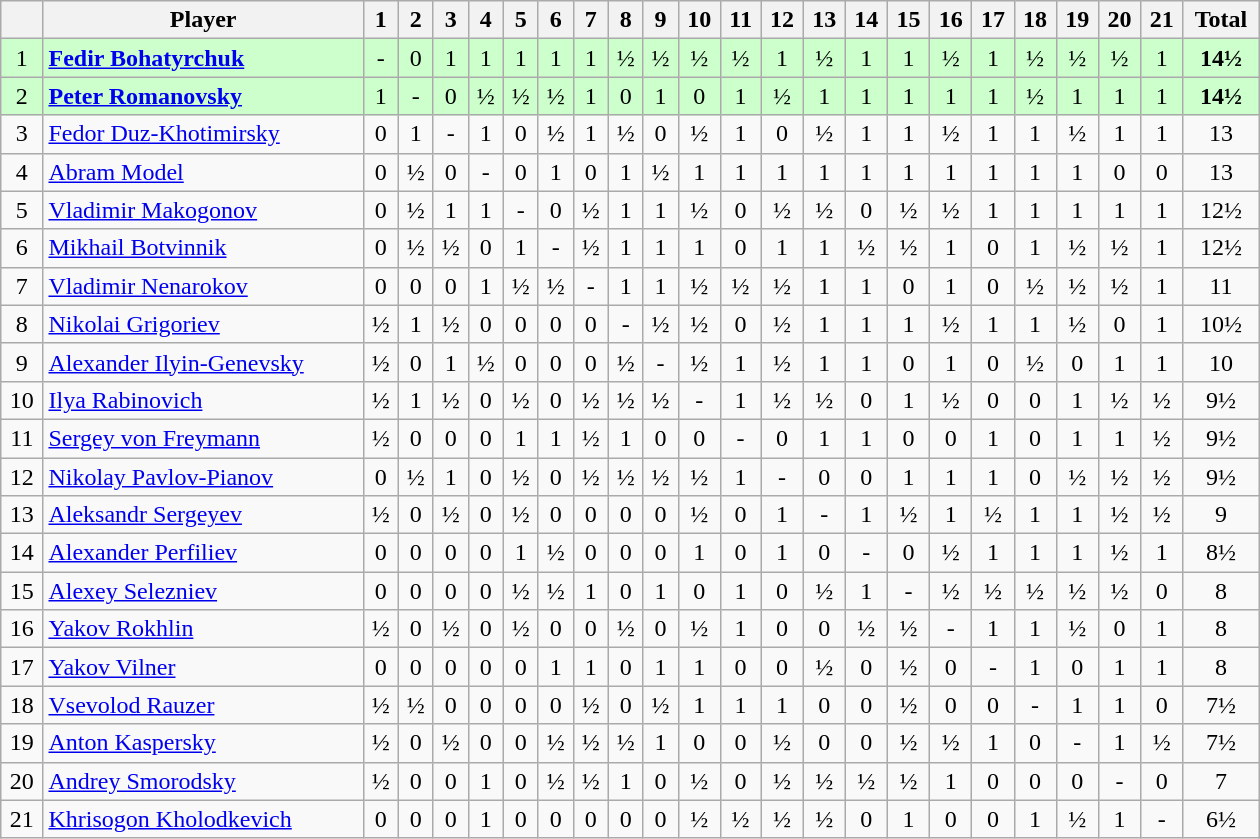<table class="wikitable" border="1" width="840px">
<tr>
<th></th>
<th>Player</th>
<th>1</th>
<th>2</th>
<th>3</th>
<th>4</th>
<th>5</th>
<th>6</th>
<th>7</th>
<th>8</th>
<th>9</th>
<th>10</th>
<th>11</th>
<th>12</th>
<th>13</th>
<th>14</th>
<th>15</th>
<th>16</th>
<th>17</th>
<th>18</th>
<th>19</th>
<th>20</th>
<th>21</th>
<th>Total</th>
</tr>
<tr align="center" style="background:#ccffcc;">
<td>1</td>
<td align="left"> <strong><a href='#'>Fedir Bohatyrchuk</a></strong></td>
<td>-</td>
<td>0</td>
<td>1</td>
<td>1</td>
<td>1</td>
<td>1</td>
<td>1</td>
<td>½</td>
<td>½</td>
<td>½</td>
<td>½</td>
<td>1</td>
<td>½</td>
<td>1</td>
<td>1</td>
<td>½</td>
<td>1</td>
<td>½</td>
<td>½</td>
<td>½</td>
<td>1</td>
<td align="center"><strong>14½</strong></td>
</tr>
<tr align="center" style="background:#ccffcc;">
<td>2</td>
<td align="left"> <strong><a href='#'>Peter Romanovsky</a></strong></td>
<td>1</td>
<td>-</td>
<td>0</td>
<td>½</td>
<td>½</td>
<td>½</td>
<td>1</td>
<td>0</td>
<td>1</td>
<td>0</td>
<td>1</td>
<td>½</td>
<td>1</td>
<td>1</td>
<td>1</td>
<td>1</td>
<td>1</td>
<td>½</td>
<td>1</td>
<td>1</td>
<td>1</td>
<td align="center"><strong>14½</strong></td>
</tr>
<tr align="center">
<td>3</td>
<td align="left"> <a href='#'>Fedor Duz-Khotimirsky</a></td>
<td>0</td>
<td>1</td>
<td>-</td>
<td>1</td>
<td>0</td>
<td>½</td>
<td>1</td>
<td>½</td>
<td>0</td>
<td>½</td>
<td>1</td>
<td>0</td>
<td>½</td>
<td>1</td>
<td>1</td>
<td>½</td>
<td>1</td>
<td>1</td>
<td>½</td>
<td>1</td>
<td>1</td>
<td align="center">13</td>
</tr>
<tr align="center">
<td>4</td>
<td align="left"> <a href='#'>Abram Model</a></td>
<td>0</td>
<td>½</td>
<td>0</td>
<td>-</td>
<td>0</td>
<td>1</td>
<td>0</td>
<td>1</td>
<td>½</td>
<td>1</td>
<td>1</td>
<td>1</td>
<td>1</td>
<td>1</td>
<td>1</td>
<td>1</td>
<td>1</td>
<td>1</td>
<td>1</td>
<td>0</td>
<td>0</td>
<td align="center">13</td>
</tr>
<tr align="center">
<td>5</td>
<td align="left"> <a href='#'>Vladimir Makogonov</a></td>
<td>0</td>
<td>½</td>
<td>1</td>
<td>1</td>
<td>-</td>
<td>0</td>
<td>½</td>
<td>1</td>
<td>1</td>
<td>½</td>
<td>0</td>
<td>½</td>
<td>½</td>
<td>0</td>
<td>½</td>
<td>½</td>
<td>1</td>
<td>1</td>
<td>1</td>
<td>1</td>
<td>1</td>
<td align="center">12½</td>
</tr>
<tr align="center">
<td>6</td>
<td align="left"> <a href='#'>Mikhail Botvinnik</a></td>
<td>0</td>
<td>½</td>
<td>½</td>
<td>0</td>
<td>1</td>
<td>-</td>
<td>½</td>
<td>1</td>
<td>1</td>
<td>1</td>
<td>0</td>
<td>1</td>
<td>1</td>
<td>½</td>
<td>½</td>
<td>1</td>
<td>0</td>
<td>1</td>
<td>½</td>
<td>½</td>
<td>1</td>
<td align="center">12½</td>
</tr>
<tr align="center">
<td>7</td>
<td align="left"> <a href='#'>Vladimir Nenarokov</a></td>
<td>0</td>
<td>0</td>
<td>0</td>
<td>1</td>
<td>½</td>
<td>½</td>
<td>-</td>
<td>1</td>
<td>1</td>
<td>½</td>
<td>½</td>
<td>½</td>
<td>1</td>
<td>1</td>
<td>0</td>
<td>1</td>
<td>0</td>
<td>½</td>
<td>½</td>
<td>½</td>
<td>1</td>
<td align="center">11</td>
</tr>
<tr align="center">
<td>8</td>
<td align="left"> <a href='#'>Nikolai Grigoriev</a></td>
<td>½</td>
<td>1</td>
<td>½</td>
<td>0</td>
<td>0</td>
<td>0</td>
<td>0</td>
<td>-</td>
<td>½</td>
<td>½</td>
<td>0</td>
<td>½</td>
<td>1</td>
<td>1</td>
<td>1</td>
<td>½</td>
<td>1</td>
<td>1</td>
<td>½</td>
<td>0</td>
<td>1</td>
<td align="center">10½</td>
</tr>
<tr align="center">
<td>9</td>
<td align="left"> <a href='#'>Alexander Ilyin-Genevsky</a></td>
<td>½</td>
<td>0</td>
<td>1</td>
<td>½</td>
<td>0</td>
<td>0</td>
<td>0</td>
<td>½</td>
<td>-</td>
<td>½</td>
<td>1</td>
<td>½</td>
<td>1</td>
<td>1</td>
<td>0</td>
<td>1</td>
<td>0</td>
<td>½</td>
<td>0</td>
<td>1</td>
<td>1</td>
<td align="center">10</td>
</tr>
<tr align="center">
<td>10</td>
<td align="left"> <a href='#'>Ilya Rabinovich</a></td>
<td>½</td>
<td>1</td>
<td>½</td>
<td>0</td>
<td>½</td>
<td>0</td>
<td>½</td>
<td>½</td>
<td>½</td>
<td>-</td>
<td>1</td>
<td>½</td>
<td>½</td>
<td>0</td>
<td>1</td>
<td>½</td>
<td>0</td>
<td>0</td>
<td>1</td>
<td>½</td>
<td>½</td>
<td align="center">9½</td>
</tr>
<tr align="center">
<td>11</td>
<td align="left"> <a href='#'>Sergey von Freymann</a></td>
<td>½</td>
<td>0</td>
<td>0</td>
<td>0</td>
<td>1</td>
<td>1</td>
<td>½</td>
<td>1</td>
<td>0</td>
<td>0</td>
<td>-</td>
<td>0</td>
<td>1</td>
<td>1</td>
<td>0</td>
<td>0</td>
<td>1</td>
<td>0</td>
<td>1</td>
<td>1</td>
<td>½</td>
<td align="center">9½</td>
</tr>
<tr align="center">
<td>12</td>
<td align="left"> <a href='#'>Nikolay Pavlov-Pianov</a></td>
<td>0</td>
<td>½</td>
<td>1</td>
<td>0</td>
<td>½</td>
<td>0</td>
<td>½</td>
<td>½</td>
<td>½</td>
<td>½</td>
<td>1</td>
<td>-</td>
<td>0</td>
<td>0</td>
<td>1</td>
<td>1</td>
<td>1</td>
<td>0</td>
<td>½</td>
<td>½</td>
<td>½</td>
<td align="center">9½</td>
</tr>
<tr align="center">
<td>13</td>
<td align="left"> <a href='#'>Aleksandr Sergeyev</a></td>
<td>½</td>
<td>0</td>
<td>½</td>
<td>0</td>
<td>½</td>
<td>0</td>
<td>0</td>
<td>0</td>
<td>0</td>
<td>½</td>
<td>0</td>
<td>1</td>
<td>-</td>
<td>1</td>
<td>½</td>
<td>1</td>
<td>½</td>
<td>1</td>
<td>1</td>
<td>½</td>
<td>½</td>
<td align="center">9</td>
</tr>
<tr align="center">
<td>14</td>
<td align="left"> <a href='#'>Alexander Perfiliev</a></td>
<td>0</td>
<td>0</td>
<td>0</td>
<td>0</td>
<td>1</td>
<td>½</td>
<td>0</td>
<td>0</td>
<td>0</td>
<td>1</td>
<td>0</td>
<td>1</td>
<td>0</td>
<td>-</td>
<td>0</td>
<td>½</td>
<td>1</td>
<td>1</td>
<td>1</td>
<td>½</td>
<td>1</td>
<td align="center">8½</td>
</tr>
<tr align="center">
<td>15</td>
<td align="left"> <a href='#'>Alexey Selezniev</a></td>
<td>0</td>
<td>0</td>
<td>0</td>
<td>0</td>
<td>½</td>
<td>½</td>
<td>1</td>
<td>0</td>
<td>1</td>
<td>0</td>
<td>1</td>
<td>0</td>
<td>½</td>
<td>1</td>
<td>-</td>
<td>½</td>
<td>½</td>
<td>½</td>
<td>½</td>
<td>½</td>
<td>0</td>
<td align="center">8</td>
</tr>
<tr align="center">
<td>16</td>
<td align="left"> <a href='#'>Yakov Rokhlin</a></td>
<td>½</td>
<td>0</td>
<td>½</td>
<td>0</td>
<td>½</td>
<td>0</td>
<td>0</td>
<td>½</td>
<td>0</td>
<td>½</td>
<td>1</td>
<td>0</td>
<td>0</td>
<td>½</td>
<td>½</td>
<td>-</td>
<td>1</td>
<td>1</td>
<td>½</td>
<td>0</td>
<td>1</td>
<td align="center">8</td>
</tr>
<tr align="center">
<td>17</td>
<td align="left"> <a href='#'>Yakov Vilner</a></td>
<td>0</td>
<td>0</td>
<td>0</td>
<td>0</td>
<td>0</td>
<td>1</td>
<td>1</td>
<td>0</td>
<td>1</td>
<td>1</td>
<td>0</td>
<td>0</td>
<td>½</td>
<td>0</td>
<td>½</td>
<td>0</td>
<td>-</td>
<td>1</td>
<td>0</td>
<td>1</td>
<td>1</td>
<td align="center">8</td>
</tr>
<tr align="center">
<td>18</td>
<td align="left"> <a href='#'>Vsevolod Rauzer</a></td>
<td>½</td>
<td>½</td>
<td>0</td>
<td>0</td>
<td>0</td>
<td>0</td>
<td>½</td>
<td>0</td>
<td>½</td>
<td>1</td>
<td>1</td>
<td>1</td>
<td>0</td>
<td>0</td>
<td>½</td>
<td>0</td>
<td>0</td>
<td>-</td>
<td>1</td>
<td>1</td>
<td>0</td>
<td align="center">7½</td>
</tr>
<tr align="center">
<td>19</td>
<td align="left"> <a href='#'>Anton Kaspersky</a></td>
<td>½</td>
<td>0</td>
<td>½</td>
<td>0</td>
<td>0</td>
<td>½</td>
<td>½</td>
<td>½</td>
<td>1</td>
<td>0</td>
<td>0</td>
<td>½</td>
<td>0</td>
<td>0</td>
<td>½</td>
<td>½</td>
<td>1</td>
<td>0</td>
<td>-</td>
<td>1</td>
<td>½</td>
<td align="center">7½</td>
</tr>
<tr align="center">
<td>20</td>
<td align="left"> <a href='#'>Andrey Smorodsky</a></td>
<td>½</td>
<td>0</td>
<td>0</td>
<td>1</td>
<td>0</td>
<td>½</td>
<td>½</td>
<td>1</td>
<td>0</td>
<td>½</td>
<td>0</td>
<td>½</td>
<td>½</td>
<td>½</td>
<td>½</td>
<td>1</td>
<td>0</td>
<td>0</td>
<td>0</td>
<td>-</td>
<td>0</td>
<td align="center">7</td>
</tr>
<tr align="center">
<td>21</td>
<td align="left"> <a href='#'>Khrisogon Kholodkevich</a></td>
<td>0</td>
<td>0</td>
<td>0</td>
<td>1</td>
<td>0</td>
<td>0</td>
<td>0</td>
<td>0</td>
<td>0</td>
<td>½</td>
<td>½</td>
<td>½</td>
<td>½</td>
<td>0</td>
<td>1</td>
<td>0</td>
<td>0</td>
<td>1</td>
<td>½</td>
<td>1</td>
<td>-</td>
<td align="center">6½</td>
</tr>
</table>
